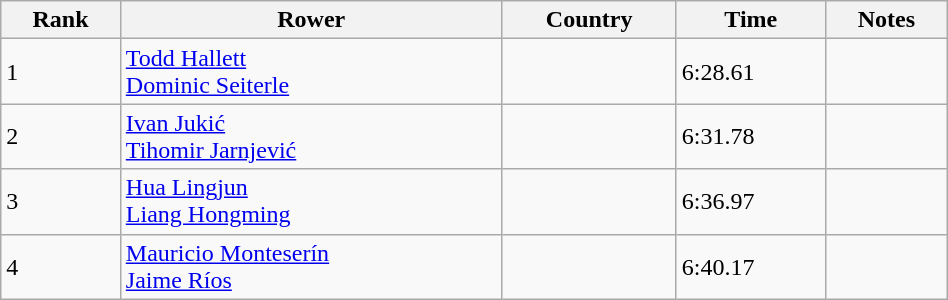<table class="wikitable sortable" width=50%>
<tr>
<th>Rank</th>
<th>Rower</th>
<th>Country</th>
<th>Time</th>
<th>Notes</th>
</tr>
<tr>
<td>1</td>
<td><a href='#'>Todd Hallett</a> <br> <a href='#'>Dominic Seiterle</a></td>
<td></td>
<td>6:28.61</td>
<td></td>
</tr>
<tr>
<td>2</td>
<td><a href='#'>Ivan Jukić</a> <br> <a href='#'>Tihomir Jarnjević</a></td>
<td></td>
<td>6:31.78</td>
<td></td>
</tr>
<tr>
<td>3</td>
<td><a href='#'>Hua Lingjun</a><br><a href='#'>Liang Hongming</a></td>
<td></td>
<td>6:36.97</td>
<td></td>
</tr>
<tr>
<td>4</td>
<td><a href='#'>Mauricio Monteserín</a> <br> <a href='#'>Jaime Ríos</a></td>
<td></td>
<td>6:40.17</td>
<td></td>
</tr>
</table>
